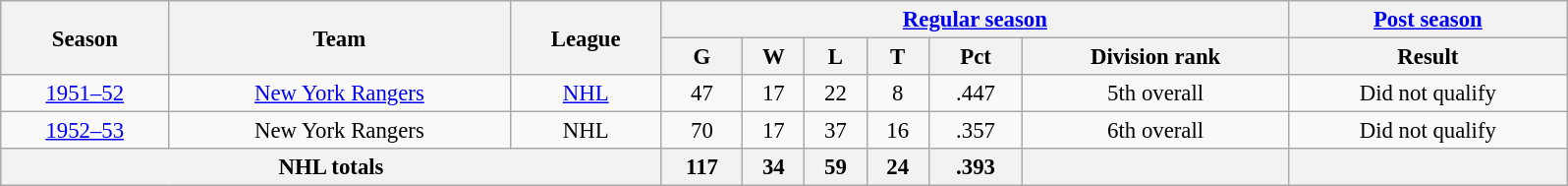<table class="wikitable" style="font-size: 95%; text-align:center; width:70em;">
<tr>
<th rowspan="2">Season</th>
<th rowspan="2">Team</th>
<th rowspan="2">League</th>
<th colspan="6"><a href='#'>Regular season</a></th>
<th colspan="1"><a href='#'>Post season</a></th>
</tr>
<tr>
<th>G</th>
<th>W</th>
<th>L</th>
<th>T</th>
<th>Pct</th>
<th>Division rank</th>
<th>Result</th>
</tr>
<tr>
<td><a href='#'>1951–52</a></td>
<td><a href='#'>New York Rangers</a></td>
<td><a href='#'>NHL</a></td>
<td>47</td>
<td>17</td>
<td>22</td>
<td>8</td>
<td>.447</td>
<td>5th overall</td>
<td>Did not qualify</td>
</tr>
<tr>
<td><a href='#'>1952–53</a></td>
<td>New York Rangers</td>
<td>NHL</td>
<td>70</td>
<td>17</td>
<td>37</td>
<td>16</td>
<td>.357</td>
<td>6th overall</td>
<td>Did not qualify</td>
</tr>
<tr bgcolor="#e0e0e0">
<th colspan="3">NHL totals</th>
<th>117</th>
<th>34</th>
<th>59</th>
<th>24</th>
<th>.393</th>
<th></th>
<th></th>
</tr>
</table>
